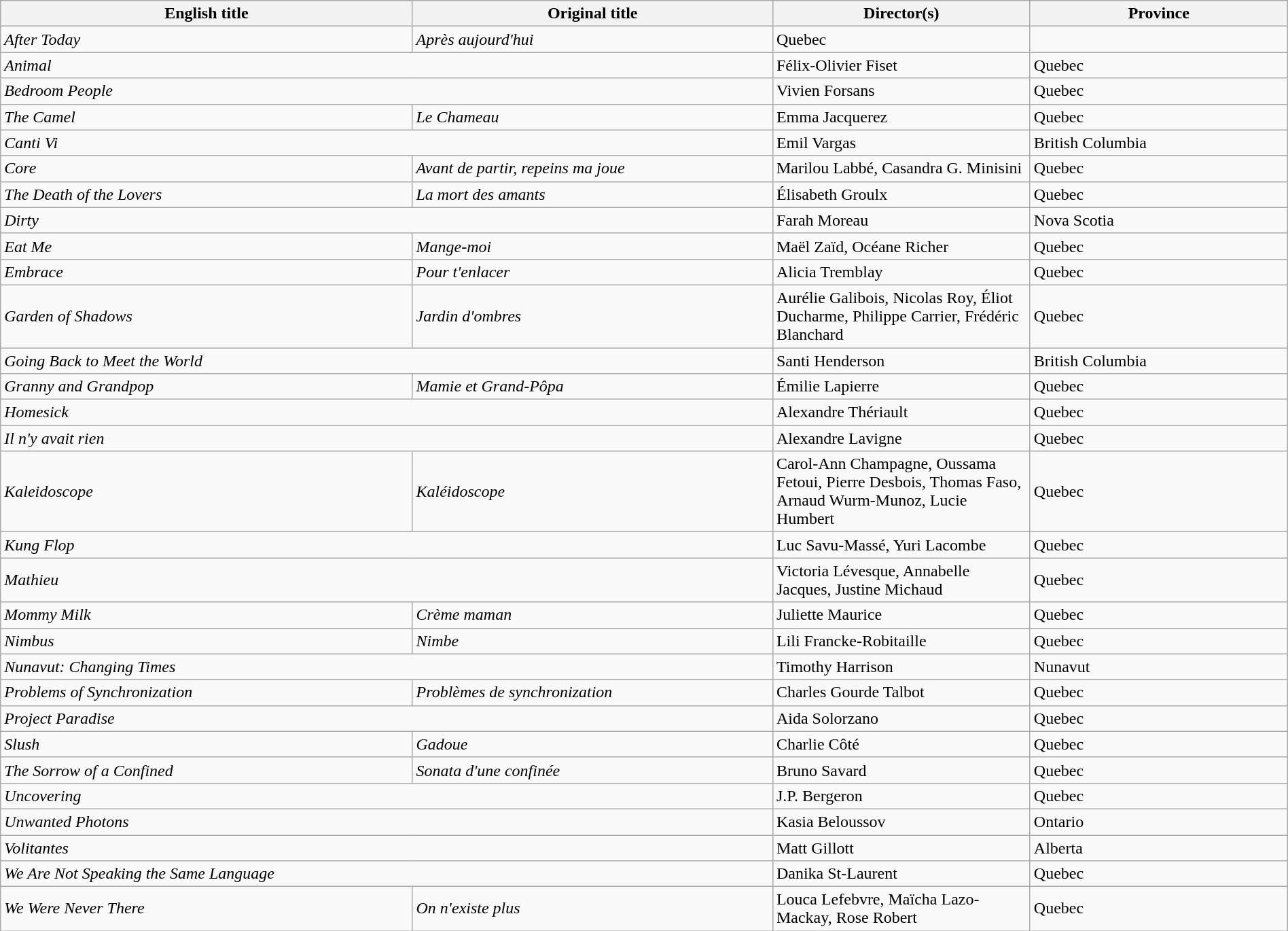<table class="wikitable" width=100%>
<tr>
<th scope="col" width="32%">English title</th>
<th scope="col" width="28%">Original title</th>
<th scope="col" width="20%">Director(s)</th>
<th scope="col" width="20%">Province</th>
</tr>
<tr>
<td><em>After Today</em></td>
<td><em>Après aujourd'hui</em></td>
<td>Quebec</td>
</tr>
<tr>
<td colspan=2><em>Animal</em></td>
<td>Félix-Olivier Fiset</td>
<td>Quebec</td>
</tr>
<tr>
<td colspan=2><em>Bedroom People</em></td>
<td>Vivien Forsans</td>
<td>Quebec</td>
</tr>
<tr>
<td><em>The Camel</em></td>
<td><em>Le Chameau</em></td>
<td>Emma Jacquerez</td>
<td>Quebec</td>
</tr>
<tr>
<td colspan=2><em>Canti Vi</em></td>
<td>Emil Vargas</td>
<td>British Columbia</td>
</tr>
<tr>
<td><em>Core</em></td>
<td><em>Avant de partir, repeins ma joue</em></td>
<td>Marilou Labbé, Casandra G. Minisini</td>
<td>Quebec</td>
</tr>
<tr>
<td><em>The Death of the Lovers</em></td>
<td><em>La mort des amants</em></td>
<td>Élisabeth Groulx</td>
<td>Quebec</td>
</tr>
<tr>
<td colspan=2><em>Dirty</em></td>
<td>Farah Moreau</td>
<td>Nova Scotia</td>
</tr>
<tr>
<td><em>Eat Me</em></td>
<td><em>Mange-moi</em></td>
<td>Maël Zaïd, Océane Richer</td>
<td>Quebec</td>
</tr>
<tr>
<td><em>Embrace</em></td>
<td><em>Pour t'enlacer</em></td>
<td>Alicia Tremblay</td>
<td>Quebec</td>
</tr>
<tr>
<td><em>Garden of Shadows</em></td>
<td><em>Jardin d'ombres</em></td>
<td>Aurélie Galibois, Nicolas Roy, Éliot Ducharme, Philippe Carrier, Frédéric Blanchard</td>
<td>Quebec</td>
</tr>
<tr>
<td colspan=2><em>Going Back to Meet the World</em></td>
<td>Santi Henderson</td>
<td>British Columbia</td>
</tr>
<tr>
<td><em>Granny and Grandpop</em></td>
<td><em>Mamie et Grand-Pôpa</em></td>
<td>Émilie Lapierre</td>
<td>Quebec</td>
</tr>
<tr>
<td colspan=2><em>Homesick</em></td>
<td>Alexandre Thériault</td>
<td>Quebec</td>
</tr>
<tr>
<td colspan=2><em>Il n'y avait rien</em></td>
<td>Alexandre Lavigne</td>
<td>Quebec</td>
</tr>
<tr>
<td><em>Kaleidoscope</em></td>
<td><em>Kaléidoscope</em></td>
<td>Carol-Ann Champagne, Oussama Fetoui, Pierre Desbois, Thomas Faso, Arnaud Wurm-Munoz, Lucie Humbert</td>
<td>Quebec</td>
</tr>
<tr>
<td colspan=2><em>Kung Flop</em></td>
<td>Luc Savu-Massé, Yuri Lacombe</td>
<td>Quebec</td>
</tr>
<tr>
<td colspan=2><em>Mathieu</em></td>
<td>Victoria Lévesque, Annabelle Jacques, Justine Michaud</td>
<td>Quebec</td>
</tr>
<tr>
<td><em>Mommy Milk</em></td>
<td><em>Crème maman</em></td>
<td>Juliette Maurice</td>
<td>Quebec</td>
</tr>
<tr>
<td><em>Nimbus</em></td>
<td><em>Nimbe</em></td>
<td>Lili Francke-Robitaille</td>
<td>Quebec</td>
</tr>
<tr>
<td colspan=2><em>Nunavut: Changing Times</em></td>
<td>Timothy Harrison</td>
<td>Nunavut</td>
</tr>
<tr>
<td><em>Problems of Synchronization</em></td>
<td><em>Problèmes de synchronization</em></td>
<td>Charles Gourde Talbot</td>
<td>Quebec</td>
</tr>
<tr>
<td colspan=2><em>Project Paradise</em></td>
<td>Aida Solorzano</td>
<td>Quebec</td>
</tr>
<tr>
<td><em>Slush</em></td>
<td><em>Gadoue</em></td>
<td>Charlie Côté</td>
<td>Quebec</td>
</tr>
<tr>
<td><em>The Sorrow of a Confined</em></td>
<td><em>Sonata d'une confinée</em></td>
<td>Bruno Savard</td>
<td>Quebec</td>
</tr>
<tr>
<td colspan=2><em>Uncovering</em></td>
<td>J.P. Bergeron</td>
<td>Quebec</td>
</tr>
<tr>
<td colspan=2><em>Unwanted Photons</em></td>
<td>Kasia Beloussov</td>
<td>Ontario</td>
</tr>
<tr>
<td colspan=2><em>Volitantes</em></td>
<td>Matt Gillott</td>
<td>Alberta</td>
</tr>
<tr>
<td colspan=2><em>We Are Not Speaking the Same Language</em></td>
<td>Danika St-Laurent</td>
<td>Quebec</td>
</tr>
<tr>
<td><em>We Were Never There</em></td>
<td><em>On n'existe plus</em></td>
<td>Louca Lefebvre, Maïcha Lazo-Mackay, Rose Robert</td>
<td>Quebec</td>
</tr>
</table>
